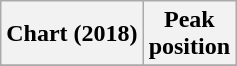<table class="wikitable plainrowheaders">
<tr>
<th>Chart (2018)</th>
<th>Peak<br>position</th>
</tr>
<tr>
</tr>
</table>
